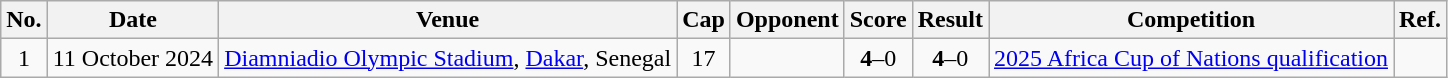<table class="wikitable">
<tr>
<th scope="col">No.</th>
<th scope="col">Date</th>
<th scope="col">Venue</th>
<th scope="col">Cap</th>
<th scope="col">Opponent</th>
<th scope="col">Score</th>
<th scope="col">Result</th>
<th scope="col">Competition</th>
<th scope="col">Ref.</th>
</tr>
<tr>
<td align="center">1</td>
<td>11 October 2024</td>
<td><a href='#'>Diamniadio Olympic Stadium</a>, <a href='#'>Dakar</a>, Senegal</td>
<td align="center">17</td>
<td></td>
<td align="center"><strong>4</strong>–0</td>
<td align="center"><strong>4</strong>–0</td>
<td><a href='#'>2025 Africa Cup of Nations qualification</a></td>
<td align="center"></td>
</tr>
</table>
